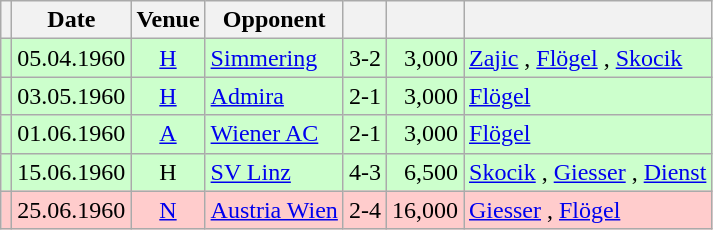<table class="wikitable" Style="text-align: center">
<tr>
<th></th>
<th>Date</th>
<th>Venue</th>
<th>Opponent</th>
<th></th>
<th></th>
<th></th>
</tr>
<tr style="background:#cfc">
<td></td>
<td>05.04.1960</td>
<td><a href='#'>H</a></td>
<td align="left"><a href='#'>Simmering</a></td>
<td>3-2</td>
<td align="right">3,000</td>
<td align="left"><a href='#'>Zajic</a> , <a href='#'>Flögel</a> , <a href='#'>Skocik</a> </td>
</tr>
<tr style="background:#cfc">
<td></td>
<td>03.05.1960</td>
<td><a href='#'>H</a></td>
<td align="left"><a href='#'>Admira</a></td>
<td>2-1</td>
<td align="right">3,000</td>
<td align="left"><a href='#'>Flögel</a>  </td>
</tr>
<tr style="background:#cfc">
<td></td>
<td>01.06.1960</td>
<td><a href='#'>A</a></td>
<td align="left"><a href='#'>Wiener AC</a></td>
<td>2-1</td>
<td align="right">3,000</td>
<td align="left"><a href='#'>Flögel</a>  </td>
</tr>
<tr style="background:#cfc">
<td></td>
<td>15.06.1960</td>
<td>H</td>
<td align="left"><a href='#'>SV Linz</a></td>
<td>4-3</td>
<td align="right">6,500</td>
<td align="left"><a href='#'>Skocik</a> , <a href='#'>Giesser</a> , <a href='#'>Dienst</a>  </td>
</tr>
<tr style="background:#fcc">
<td></td>
<td>25.06.1960</td>
<td><a href='#'>N</a></td>
<td align="left"><a href='#'>Austria Wien</a></td>
<td>2-4</td>
<td align="right">16,000</td>
<td align="left"><a href='#'>Giesser</a> , <a href='#'>Flögel</a> </td>
</tr>
</table>
